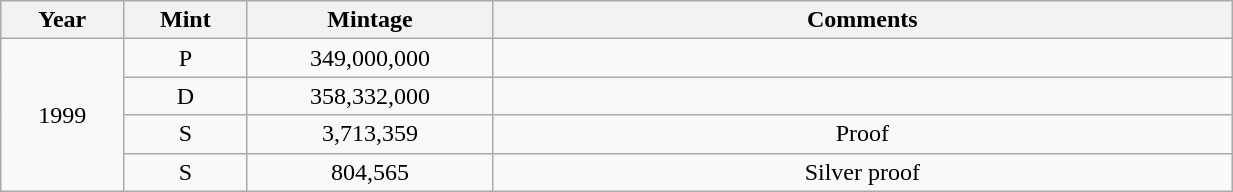<table class="wikitable sortable" style="min-width:65%; text-align:center;">
<tr>
<th width="10%">Year</th>
<th width="10%">Mint</th>
<th width="20%">Mintage</th>
<th width="60%">Comments</th>
</tr>
<tr>
<td rowspan="4">1999</td>
<td>P</td>
<td>349,000,000</td>
<td></td>
</tr>
<tr>
<td>D</td>
<td>358,332,000</td>
<td></td>
</tr>
<tr>
<td>S</td>
<td>3,713,359</td>
<td>Proof</td>
</tr>
<tr>
<td>S</td>
<td>804,565</td>
<td>Silver proof</td>
</tr>
</table>
